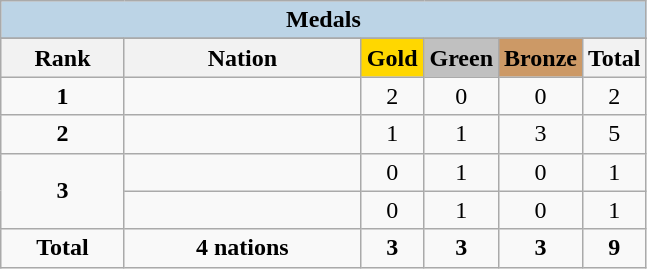<table class=wikitable style=text-align:center>
<tr>
<td colspan=6 style="background:#BCD4E6"><strong>Medals</strong></td>
</tr>
<tr>
</tr>
<tr style="background-color:#EDEDED;">
<th width=75px class="hintergrundfarbe5">Rank</th>
<th width=150px class="hintergrundfarbe6">Nation</th>
<th width=35px style="background:gold">Gold</th>
<th width=35px style="background:silver">Green</th>
<th width=35px style="background:#CC9966">Bronze</th>
<th width=35px>Total</th>
</tr>
<tr>
<td><strong>1</strong></td>
<td style="text-align:left"></td>
<td>2</td>
<td>0</td>
<td>0</td>
<td>2</td>
</tr>
<tr>
<td><strong>2</strong></td>
<td style="text-align:left"></td>
<td>1</td>
<td>1</td>
<td>3</td>
<td>5</td>
</tr>
<tr>
<td rowspan="2"><strong>3</strong></td>
<td style="text-align:left"></td>
<td>0</td>
<td>1</td>
<td>0</td>
<td>1</td>
</tr>
<tr>
<td style="text-align:left"></td>
<td>0</td>
<td>1</td>
<td>0</td>
<td>1</td>
</tr>
<tr>
<td><strong>Total</strong></td>
<td><strong>4 nations</strong></td>
<td><strong>3</strong></td>
<td><strong>3</strong></td>
<td><strong>3</strong></td>
<td><strong>9</strong></td>
</tr>
</table>
